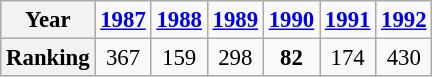<table class="wikitable" style="font-size: 95%;">
<tr>
<th>Year</th>
<td align="center"><strong><a href='#'>1987</a></strong></td>
<td align="center"><strong><a href='#'>1988</a></strong></td>
<td align="center"><strong><a href='#'>1989</a></strong></td>
<td align="center"><strong><a href='#'>1990</a></strong></td>
<td align="center"><strong><a href='#'>1991</a></strong></td>
<td align="center"><strong><a href='#'>1992</a></strong></td>
</tr>
<tr>
<th>Ranking</th>
<td align="center">367</td>
<td align="center"><small></small> 159</td>
<td align="center"><small></small> 298</td>
<td align="center"><small></small> <strong>82</strong></td>
<td align="center"><small></small> 174</td>
<td align="center"><small></small> 430</td>
</tr>
</table>
